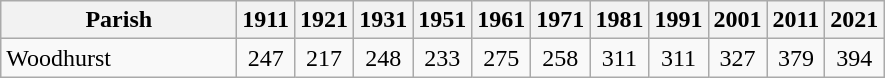<table class="wikitable" style="text-align:center;">
<tr>
<th width="150">Parish<br></th>
<th width="30">1911<br></th>
<th width="30">1921<br></th>
<th width="30">1931<br></th>
<th width="30">1951<br></th>
<th width="30">1961<br></th>
<th width="30">1971<br></th>
<th width="30">1981<br></th>
<th width="30">1991<br></th>
<th width="30">2001<br></th>
<th width="30">2011<br></th>
<th width=“30”>2021<br></th>
</tr>
<tr>
<td align=left>Woodhurst</td>
<td align="center">247</td>
<td align="center">217</td>
<td align="center">248</td>
<td align="center">233</td>
<td align="center">275</td>
<td align="center">258</td>
<td align="center">311</td>
<td align="center">311</td>
<td align="center">327</td>
<td align="center">379</td>
<td align=“center”>394</td>
</tr>
</table>
